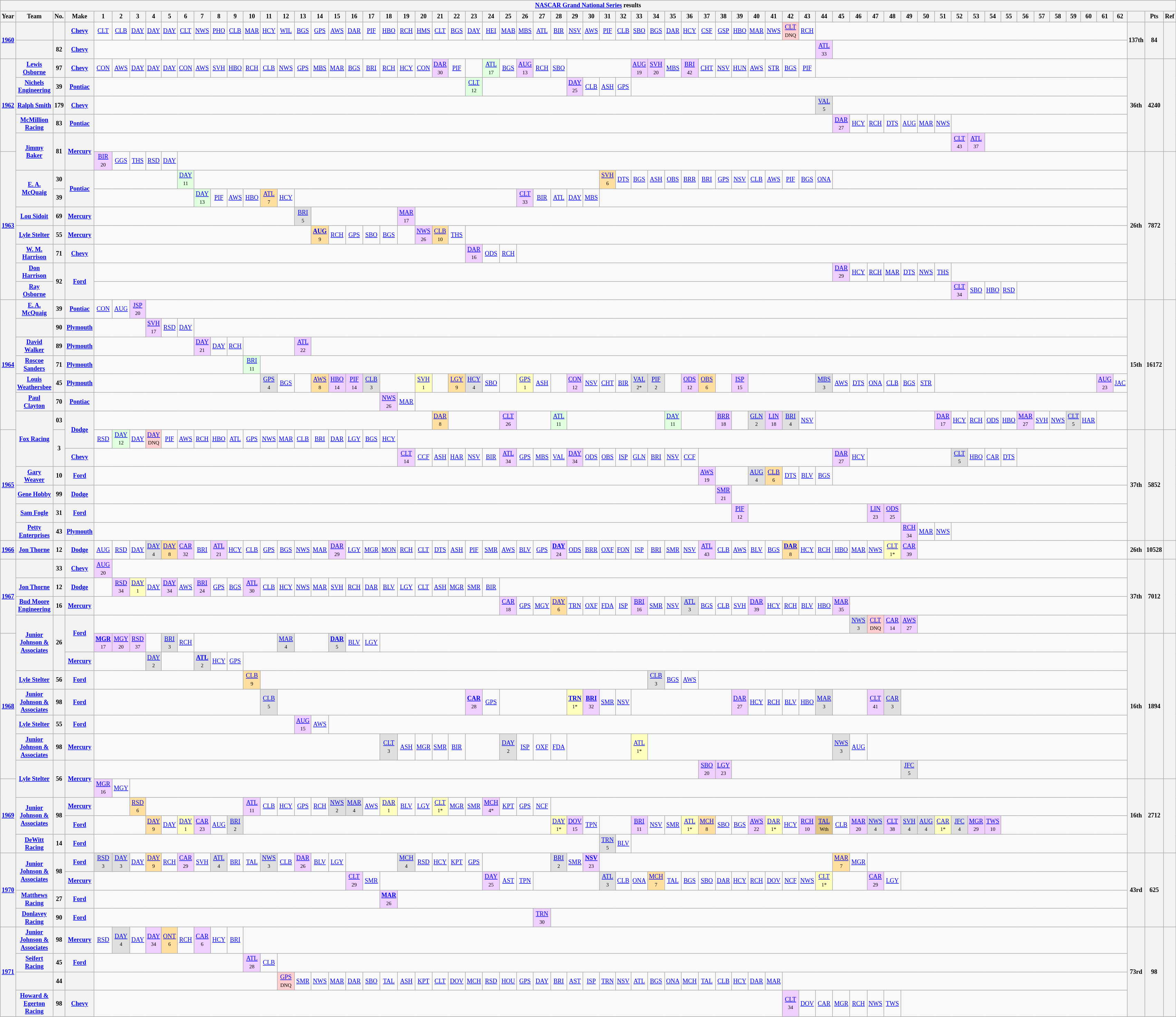<table class="wikitable" style="text-align:center; font-size:75%">
<tr>
<th colspan="69"><a href='#'>NASCAR Grand National Series</a> results</th>
</tr>
<tr>
<th>Year</th>
<th>Team</th>
<th>No.</th>
<th>Make</th>
<th>1</th>
<th>2</th>
<th>3</th>
<th>4</th>
<th>5</th>
<th>6</th>
<th>7</th>
<th>8</th>
<th>9</th>
<th>10</th>
<th>11</th>
<th>12</th>
<th>13</th>
<th>14</th>
<th>15</th>
<th>16</th>
<th>17</th>
<th>18</th>
<th>19</th>
<th>20</th>
<th>21</th>
<th>22</th>
<th>23</th>
<th>24</th>
<th>25</th>
<th>26</th>
<th>27</th>
<th>28</th>
<th>29</th>
<th>30</th>
<th>31</th>
<th>32</th>
<th>33</th>
<th>34</th>
<th>35</th>
<th>36</th>
<th>37</th>
<th>38</th>
<th>39</th>
<th>40</th>
<th>41</th>
<th>42</th>
<th>43</th>
<th>44</th>
<th>45</th>
<th>46</th>
<th>47</th>
<th>48</th>
<th>49</th>
<th>50</th>
<th>51</th>
<th>52</th>
<th>53</th>
<th>54</th>
<th>55</th>
<th>56</th>
<th>57</th>
<th>58</th>
<th>59</th>
<th>60</th>
<th>61</th>
<th>62</th>
<th></th>
<th>Pts</th>
<th>Ref</th>
</tr>
<tr>
<th rowspan=2><a href='#'>1960</a></th>
<th></th>
<th></th>
<th><a href='#'>Chevy</a></th>
<td><a href='#'>CLT</a></td>
<td><a href='#'>CLB</a></td>
<td><a href='#'>DAY</a></td>
<td><a href='#'>DAY</a></td>
<td><a href='#'>DAY</a></td>
<td><a href='#'>CLT</a></td>
<td><a href='#'>NWS</a></td>
<td><a href='#'>PHO</a></td>
<td><a href='#'>CLB</a></td>
<td><a href='#'>MAR</a></td>
<td><a href='#'>HCY</a></td>
<td><a href='#'>WIL</a></td>
<td><a href='#'>BGS</a></td>
<td><a href='#'>GPS</a></td>
<td><a href='#'>AWS</a></td>
<td><a href='#'>DAR</a></td>
<td><a href='#'>PIF</a></td>
<td><a href='#'>HBO</a></td>
<td><a href='#'>RCH</a></td>
<td><a href='#'>HMS</a></td>
<td><a href='#'>CLT</a></td>
<td><a href='#'>BGS</a></td>
<td><a href='#'>DAY</a></td>
<td><a href='#'>HEI</a></td>
<td><a href='#'>MAB</a></td>
<td><a href='#'>MBS</a></td>
<td><a href='#'>ATL</a></td>
<td><a href='#'>BIR</a></td>
<td><a href='#'>NSV</a></td>
<td><a href='#'>AWS</a></td>
<td><a href='#'>PIF</a></td>
<td><a href='#'>CLB</a></td>
<td><a href='#'>SBO</a></td>
<td><a href='#'>BGS</a></td>
<td><a href='#'>DAR</a></td>
<td><a href='#'>HCY</a></td>
<td><a href='#'>CSF</a></td>
<td><a href='#'>GSP</a></td>
<td><a href='#'>HBO</a></td>
<td><a href='#'>MAR</a></td>
<td><a href='#'>NWS</a></td>
<td style="background:#FFCFCF;"><a href='#'>CLT</a> <br><small>DNQ</small></td>
<td><a href='#'>RCH</a></td>
<td colspan=19></td>
<th rowspan=2>137th</th>
<th rowspan=2>84</th>
<th rowspan=2></th>
</tr>
<tr>
<th></th>
<th>82</th>
<th><a href='#'>Chevy</a></th>
<td colspan=43></td>
<td style="background:#EFCFFF;"><a href='#'>ATL</a> <br><small>33</small></td>
<td colspan="18"></td>
</tr>
<tr>
<th rowspan=5><a href='#'>1962</a></th>
<th><a href='#'>Lewis Osborne</a></th>
<th>97</th>
<th><a href='#'>Chevy</a></th>
<td><a href='#'>CON</a></td>
<td><a href='#'>AWS</a></td>
<td><a href='#'>DAY</a></td>
<td><a href='#'>DAY</a></td>
<td><a href='#'>DAY</a></td>
<td><a href='#'>CON</a></td>
<td><a href='#'>AWS</a></td>
<td><a href='#'>SVH</a></td>
<td><a href='#'>HBO</a></td>
<td><a href='#'>RCH</a></td>
<td><a href='#'>CLB</a></td>
<td><a href='#'>NWS</a></td>
<td><a href='#'>GPS</a></td>
<td><a href='#'>MBS</a></td>
<td><a href='#'>MAR</a></td>
<td><a href='#'>BGS</a></td>
<td><a href='#'>BRI</a></td>
<td><a href='#'>RCH</a></td>
<td><a href='#'>HCY</a></td>
<td><a href='#'>CON</a></td>
<td style="background:#EFCFFF;"><a href='#'>DAR</a> <br><small>30</small></td>
<td><a href='#'>PIF</a></td>
<td></td>
<td style="background:#DFFFDF;"><a href='#'>ATL</a> <br><small>17</small></td>
<td><a href='#'>BGS</a></td>
<td style="background:#EFCFFF;"><a href='#'>AUG</a> <br><small>13</small></td>
<td><a href='#'>RCH</a></td>
<td><a href='#'>SBO</a></td>
<td colspan=4></td>
<td style="background:#EFCFFF;"><a href='#'>AUG</a> <br><small>19</small></td>
<td style="background:#EFCFFF;"><a href='#'>SVH</a> <br><small>20</small></td>
<td><a href='#'>MBS</a></td>
<td style="background:#EFCFFF;"><a href='#'>BRI</a> <br><small>42</small></td>
<td><a href='#'>CHT</a></td>
<td><a href='#'>NSV</a></td>
<td><a href='#'>HUN</a></td>
<td><a href='#'>AWS</a></td>
<td><a href='#'>STR</a></td>
<td><a href='#'>BGS</a></td>
<td><a href='#'>PIF</a></td>
<td colspan=19></td>
<th rowspan=5>36th</th>
<th rowspan=5>4240</th>
<th rowspan=5></th>
</tr>
<tr>
<th><a href='#'>Nichels Engineering</a></th>
<th>39</th>
<th><a href='#'>Pontiac</a></th>
<td colspan=22></td>
<td style="background:#DFFFDF;"><a href='#'>CLT</a> <br><small>12</small></td>
<td colspan=5></td>
<td style="background:#EFCFFF;"><a href='#'>DAY</a> <br><small>25</small></td>
<td><a href='#'>CLB</a></td>
<td><a href='#'>ASH</a></td>
<td><a href='#'>GPS</a></td>
<td colspan=30></td>
</tr>
<tr>
<th><a href='#'>Ralph Smith</a></th>
<th>179</th>
<th><a href='#'>Chevy</a></th>
<td colspan=43></td>
<td style="background:#DFDFDF;"><a href='#'>VAL</a> <br><small>5</small></td>
<td colspan=18></td>
</tr>
<tr>
<th><a href='#'>McMillion Racing</a></th>
<th>83</th>
<th><a href='#'>Pontiac</a></th>
<td colspan=44></td>
<td style="background:#EFCFFF;"><a href='#'>DAR</a> <br><small>27</small></td>
<td><a href='#'>HCY</a></td>
<td><a href='#'>RCH</a></td>
<td><a href='#'>DTS</a></td>
<td><a href='#'>AUG</a></td>
<td><a href='#'>MAR</a></td>
<td><a href='#'>NWS</a></td>
<td colspan=11></td>
</tr>
<tr>
<th rowspan=2><a href='#'>Jimmy Baker</a></th>
<th rowspan=2>81</th>
<th rowspan=2><a href='#'>Mercury</a></th>
<td colspan=51></td>
<td style="background:#EFCFFF;"><a href='#'>CLT</a> <br><small>43</small></td>
<td style="background:#EFCFFF;"><a href='#'>ATL</a> <br><small>37</small></td>
<td colspan="9"></td>
</tr>
<tr>
<th rowspan=8><a href='#'>1963</a></th>
<td style="background:#EFCFFF;"><a href='#'>BIR</a> <br><small>20</small></td>
<td><a href='#'>GGS</a></td>
<td><a href='#'>THS</a></td>
<td><a href='#'>RSD</a></td>
<td><a href='#'>DAY</a></td>
<td colspan=57></td>
<th rowspan=8>26th</th>
<th rowspan=8>7872</th>
<th rowspan=8></th>
</tr>
<tr>
<th rowspan=2><a href='#'>E. A. McQuaig</a></th>
<th>30</th>
<th rowspan=2><a href='#'>Pontiac</a></th>
<td colspan=5></td>
<td style="background:#DFFFDF;"><a href='#'>DAY</a> <br><small>11</small></td>
<td colspan=24></td>
<td style="background:#FFDF9F;"><a href='#'>SVH</a> <br><small>6</small></td>
<td><a href='#'>DTS</a></td>
<td><a href='#'>BGS</a></td>
<td><a href='#'>ASH</a></td>
<td><a href='#'>OBS</a></td>
<td><a href='#'>BRR</a></td>
<td><a href='#'>BRI</a></td>
<td><a href='#'>GPS</a></td>
<td><a href='#'>NSV</a></td>
<td><a href='#'>CLB</a></td>
<td><a href='#'>AWS</a></td>
<td><a href='#'>PIF</a></td>
<td><a href='#'>BGS</a></td>
<td><a href='#'>ONA</a></td>
<td colspan=18></td>
</tr>
<tr>
<th>39</th>
<td colspan=6></td>
<td style="background:#DFFFDF;"><a href='#'>DAY</a> <br><small>13</small></td>
<td><a href='#'>PIF</a></td>
<td><a href='#'>AWS</a></td>
<td><a href='#'>HBO</a></td>
<td style="background:#FFDF9F;"><a href='#'>ATL</a> <br><small>7</small></td>
<td><a href='#'>HCY</a></td>
<td colspan=13></td>
<td style="background:#EFCFFF;"><a href='#'>CLT</a> <br><small>33</small></td>
<td><a href='#'>BIR</a></td>
<td><a href='#'>ATL</a></td>
<td><a href='#'>DAY</a></td>
<td><a href='#'>MBS</a></td>
<td colspan=32></td>
</tr>
<tr>
<th><a href='#'>Lou Sidoit</a></th>
<th>69</th>
<th><a href='#'>Mercury</a></th>
<td colspan=12></td>
<td style="background:#DFDFDF;"><a href='#'>BRI</a> <br><small>5</small></td>
<td colspan=5></td>
<td style="background:#EFCFFF;"><a href='#'>MAR</a> <br><small>17</small></td>
<td colspan=43></td>
</tr>
<tr>
<th><a href='#'>Lyle Stelter</a></th>
<th>55</th>
<th><a href='#'>Mercury</a></th>
<td colspan=13></td>
<td style="background:#FFDF9F;"><strong><a href='#'>AUG</a></strong> <br><small>9</small></td>
<td><a href='#'>RCH</a></td>
<td><a href='#'>GPS</a></td>
<td><a href='#'>SBO</a></td>
<td><a href='#'>BGS</a></td>
<td></td>
<td style="background:#EFCFFF;"><a href='#'>NWS</a> <br><small>26</small></td>
<td style="background:#FFDF9F;"><a href='#'>CLB</a> <br><small>10</small></td>
<td><a href='#'>THS</a></td>
<td colspan=40></td>
</tr>
<tr>
<th><a href='#'>W. M. Harrison</a></th>
<th>71</th>
<th><a href='#'>Chevy</a></th>
<td colspan=22></td>
<td style="background:#EFCFFF;"><a href='#'>DAR</a> <br><small>16</small></td>
<td><a href='#'>ODS</a></td>
<td><a href='#'>RCH</a></td>
<td colspan=37></td>
</tr>
<tr>
<th><a href='#'>Don Harrison</a></th>
<th rowspan=2>92</th>
<th rowspan=2><a href='#'>Ford</a></th>
<td colspan=44></td>
<td style="background:#EFCFFF;"><a href='#'>DAR</a> <br><small>29</small></td>
<td><a href='#'>HCY</a></td>
<td><a href='#'>RCH</a></td>
<td><a href='#'>MAR</a></td>
<td><a href='#'>DTS</a></td>
<td><a href='#'>NWS</a></td>
<td><a href='#'>THS</a></td>
<td colspan=11></td>
</tr>
<tr>
<th><a href='#'>Ray Osborne</a></th>
<td colspan=51></td>
<td style="background:#EFCFFF;"><a href='#'>CLT</a> <br><small>34</small></td>
<td><a href='#'>SBO</a></td>
<td><a href='#'>HBO</a></td>
<td><a href='#'>RSD</a></td>
<td colspan="7"></td>
</tr>
<tr>
<th rowspan=7><a href='#'>1964</a></th>
<th><a href='#'>E. A. McQuaig</a></th>
<th>39</th>
<th><a href='#'>Pontiac</a></th>
<td><a href='#'>CON</a></td>
<td><a href='#'>AUG</a></td>
<td style="background:#EFCFFF;"><a href='#'>JSP</a> <br><small>20</small></td>
<td colspan=59></td>
<th rowspan=7>15th</th>
<th rowspan=7>16172</th>
<th rowspan=7></th>
</tr>
<tr>
<th></th>
<th>90</th>
<th><a href='#'>Plymouth</a></th>
<td colspan=3></td>
<td style="background:#EFCFFF;"><a href='#'>SVH</a> <br><small>17</small></td>
<td><a href='#'>RSD</a></td>
<td><a href='#'>DAY</a></td>
<td colspan=56></td>
</tr>
<tr>
<th><a href='#'>David Walker</a></th>
<th>89</th>
<th><a href='#'>Plymouth</a></th>
<td colspan=6></td>
<td style="background:#EFCFFF;"><a href='#'>DAY</a> <br><small>21</small></td>
<td><a href='#'>DAY</a></td>
<td><a href='#'>RCH</a></td>
<td colspan=3></td>
<td style="background:#EFCFFF;"><a href='#'>ATL</a> <br><small>22</small></td>
<td colspan=49></td>
</tr>
<tr>
<th><a href='#'>Roscoe Sanders</a></th>
<th>71</th>
<th><a href='#'>Plymouth</a></th>
<td colspan=9></td>
<td style="background:#DFFFDF;"><a href='#'>BRI</a> <br><small>11</small></td>
<td colspan=52></td>
</tr>
<tr>
<th><a href='#'>Louis Weathersbee</a></th>
<th>45</th>
<th><a href='#'>Plymouth</a></th>
<td colspan=10></td>
<td style="background:#DFDFDF;"><a href='#'>GPS</a> <br><small>4</small></td>
<td><a href='#'>BGS</a></td>
<td></td>
<td style="background:#FFDF9F;"><a href='#'>AWS</a> <br><small>8</small></td>
<td style="background:#EFCFFF;"><a href='#'>HBO</a> <br><small>14</small></td>
<td style="background:#EFCFFF;"><a href='#'>PIF</a> <br><small>14</small></td>
<td style="background:#DFDFDF;"><a href='#'>CLB</a> <br><small>3</small></td>
<td colspan=2></td>
<td style="background:#FFFFBF;"><a href='#'>SVH</a> <br><small>1</small></td>
<td></td>
<td style="background:#FFDF9F;"><a href='#'>LGY</a> <br><small>9</small></td>
<td style="background:#DFDFDF;"><a href='#'>HCY</a> <br><small>4</small></td>
<td><a href='#'>SBO</a></td>
<td></td>
<td style="background:#FFFFBF;"><a href='#'>GPS</a> <br><small>1</small></td>
<td><a href='#'>ASH</a></td>
<td></td>
<td style="background:#EFCFFF;"><a href='#'>CON</a> <br><small>12</small></td>
<td><a href='#'>NSV</a></td>
<td><a href='#'>CHT</a></td>
<td><a href='#'>BIR</a></td>
<td style="background:#DFDFDF;"><a href='#'>VAL</a> <br><small>2*</small></td>
<td style="background:#DFDFDF;"><a href='#'>PIF</a> <br><small>2</small></td>
<td></td>
<td style="background:#EFCFFF;"><a href='#'>ODS</a> <br><small>12</small></td>
<td style="background:#FFDF9F;"><a href='#'>OBS</a> <br><small>6</small></td>
<td></td>
<td style="background:#EFCFFF;"><a href='#'>ISP</a> <br><small>15</small></td>
<td colspan=4></td>
<td style="background:#DFDFDF;"><a href='#'>MBS</a> <br><small>3</small></td>
<td><a href='#'>AWS</a></td>
<td><a href='#'>DTS</a></td>
<td><a href='#'>ONA</a></td>
<td><a href='#'>CLB</a></td>
<td><a href='#'>BGS</a></td>
<td><a href='#'>STR</a></td>
<td colspan=10></td>
<td style="background:#EFCFFF;"><a href='#'>AUG</a> <br><small>23</small></td>
<td><a href='#'>JAC</a></td>
</tr>
<tr>
<th><a href='#'>Paul Clayton</a></th>
<th>70</th>
<th><a href='#'>Pontiac</a></th>
<td colspan=17></td>
<td style="background:#EFCFFF;"><a href='#'>NWS</a> <br><small>26</small></td>
<td><a href='#'>MAR</a></td>
<td colspan=43></td>
</tr>
<tr>
<th rowspan=3><a href='#'>Fox Racing</a></th>
<th>03</th>
<th rowspan=2><a href='#'>Dodge</a></th>
<td colspan=20></td>
<td style="background:#FFDF9F;"><a href='#'>DAR</a> <br><small>8</small></td>
<td colspan=3></td>
<td style="background:#EFCFFF;"><a href='#'>CLT</a> <br><small>26</small></td>
<td colspan=2></td>
<td style="background:#DFFFDF;"><a href='#'>ATL</a> <br><small>11</small></td>
<td colspan=6></td>
<td style="background:#DFFFDF;"><a href='#'>DAY</a> <br><small>11</small></td>
<td colspan=2></td>
<td style="background:#EFCFFF;"><a href='#'>BRR</a> <br><small>18</small></td>
<td></td>
<td style="background:#DFDFDF;"><a href='#'>GLN</a> <br><small>2</small></td>
<td style="background:#EFCFFF;"><a href='#'>LIN</a> <br><small>18</small></td>
<td style="background:#DFDFDF;"><a href='#'>BRI</a> <br><small>4</small></td>
<td><a href='#'>NSV</a></td>
<td colspan=7></td>
<td style="background:#EFCFFF;"><a href='#'>DAR</a> <br><small>17</small></td>
<td><a href='#'>HCY</a></td>
<td><a href='#'>RCH</a></td>
<td><a href='#'>ODS</a></td>
<td><a href='#'>HBO</a></td>
<td style="background:#EFCFFF;"><a href='#'>MAR</a> <br><small>27</small></td>
<td><a href='#'>SVH</a></td>
<td><a href='#'>NWS</a></td>
<td style="background:#DFDFDF;"><a href='#'>CLT</a> <br><small>5</small></td>
<td><a href='#'>HAR</a></td>
<td colspan=2></td>
</tr>
<tr>
<th rowspan=6><a href='#'>1965</a></th>
<th rowspan=2>3</th>
<td><a href='#'>RSD</a></td>
<td style="background:#DFFFDF;"><a href='#'>DAY</a> <br><small>12</small></td>
<td><a href='#'>DAY</a></td>
<td style="background:#FFCFCF;"><a href='#'>DAY</a> <br><small>DNQ</small></td>
<td><a href='#'>PIF</a></td>
<td><a href='#'>AWS</a></td>
<td><a href='#'>RCH</a></td>
<td><a href='#'>HBO</a></td>
<td><a href='#'>ATL</a></td>
<td><a href='#'>GPS</a></td>
<td><a href='#'>NWS</a></td>
<td><a href='#'>MAR</a></td>
<td><a href='#'>CLB</a></td>
<td><a href='#'>BRI</a></td>
<td><a href='#'>DAR</a></td>
<td><a href='#'>LGY</a></td>
<td><a href='#'>BGS</a></td>
<td><a href='#'>HCY</a></td>
<td colspan=44></td>
<th rowspan=6>37th</th>
<th rowspan=6>5852</th>
<th rowspan=6></th>
</tr>
<tr>
<th><a href='#'>Chevy</a></th>
<td colspan=18></td>
<td style="background:#EFCFFF;"><a href='#'>CLT</a> <br><small>14</small></td>
<td><a href='#'>CCF</a></td>
<td><a href='#'>ASH</a></td>
<td><a href='#'>HAR</a></td>
<td><a href='#'>NSV</a></td>
<td><a href='#'>BIR</a></td>
<td style="background:#EFCFFF;"><a href='#'>ATL</a> <br><small>34</small></td>
<td><a href='#'>GPS</a></td>
<td><a href='#'>MBS</a></td>
<td><a href='#'>VAL</a></td>
<td style="background:#EFCFFF;"><a href='#'>DAY</a> <br><small>34</small></td>
<td><a href='#'>ODS</a></td>
<td><a href='#'>OBS</a></td>
<td><a href='#'>ISP</a></td>
<td><a href='#'>GLN</a></td>
<td><a href='#'>BRI</a></td>
<td><a href='#'>NSV</a></td>
<td><a href='#'>CCF</a></td>
<td colspan=8></td>
<td style="background:#EFCFFF;"><a href='#'>DAR</a> <br><small>27</small></td>
<td><a href='#'>HCY</a></td>
<td colspan=5></td>
<td style="background:#DFDFDF;"><a href='#'>CLT</a> <br><small>5</small></td>
<td><a href='#'>HBO</a></td>
<td><a href='#'>CAR</a></td>
<td><a href='#'>DTS</a></td>
<td colspan="7"></td>
</tr>
<tr>
<th><a href='#'>Gary Weaver</a></th>
<th>10</th>
<th><a href='#'>Ford</a></th>
<td colspan=36></td>
<td style="background:#EFCFFF;"><a href='#'>AWS</a> <br><small>19</small></td>
<td colspan=2></td>
<td style="background:#DFDFDF;"><a href='#'>AUG</a> <br><small>4</small></td>
<td style="background:#FFDF9F;"><a href='#'>CLB</a> <br><small>6</small></td>
<td><a href='#'>DTS</a></td>
<td><a href='#'>BLV</a></td>
<td><a href='#'>BGS</a></td>
<td colspan=18></td>
</tr>
<tr>
<th><a href='#'>Gene Hobby</a></th>
<th>99</th>
<th><a href='#'>Dodge</a></th>
<td colspan=37></td>
<td style="background:#EFCFFF;"><a href='#'>SMR</a> <br><small>21</small></td>
<td colspan=24></td>
</tr>
<tr>
<th><a href='#'>Sam Fogle</a></th>
<th>31</th>
<th><a href='#'>Ford</a></th>
<td colspan=38></td>
<td style="background:#EFCFFF;"><a href='#'>PIF</a> <br><small>12</small></td>
<td colspan=7></td>
<td style="background:#EFCFFF;"><a href='#'>LIN</a> <br><small>23</small></td>
<td style="background:#EFCFFF;"><a href='#'>ODS</a> <br><small>25</small></td>
<td colspan=14></td>
</tr>
<tr>
<th><a href='#'>Petty Enterprises</a></th>
<th>43</th>
<th><a href='#'>Plymouth</a></th>
<td colspan=48></td>
<td style="background:#EFCFFF;"><a href='#'>RCH</a> <br><small>34</small></td>
<td><a href='#'>MAR</a></td>
<td><a href='#'>NWS</a></td>
<td colspan=11></td>
</tr>
<tr>
<th><a href='#'>1966</a></th>
<th><a href='#'>Jon Thorne</a></th>
<th>12</th>
<th><a href='#'>Dodge</a></th>
<td><a href='#'>AUG</a></td>
<td><a href='#'>RSD</a></td>
<td><a href='#'>DAY</a></td>
<td style="background:#DFDFDF;"><a href='#'>DAY</a> <br><small>4</small></td>
<td style="background:#FFDF9F;"><a href='#'>DAY</a> <br><small>8</small></td>
<td style="background:#EFCFFF;"><a href='#'>CAR</a> <br><small>32</small></td>
<td><a href='#'>BRI</a></td>
<td style="background:#EFCFFF;"><a href='#'>ATL</a> <br><small>21</small></td>
<td><a href='#'>HCY</a></td>
<td><a href='#'>CLB</a></td>
<td><a href='#'>GPS</a></td>
<td><a href='#'>BGS</a></td>
<td><a href='#'>NWS</a></td>
<td><a href='#'>MAR</a></td>
<td style="background:#EFCFFF;"><a href='#'>DAR</a> <br><small>29</small></td>
<td><a href='#'>LGY</a></td>
<td><a href='#'>MGR</a></td>
<td><a href='#'>MON</a></td>
<td><a href='#'>RCH</a></td>
<td><a href='#'>CLT</a></td>
<td><a href='#'>DTS</a></td>
<td><a href='#'>ASH</a></td>
<td><a href='#'>PIF</a></td>
<td><a href='#'>SMR</a></td>
<td><a href='#'>AWS</a></td>
<td><a href='#'>BLV</a></td>
<td><a href='#'>GPS</a></td>
<td style="background:#EFCFFF;"><strong><a href='#'>DAY</a></strong> <br><small>24</small></td>
<td><a href='#'>ODS</a></td>
<td><a href='#'>BRR</a></td>
<td><a href='#'>OXF</a></td>
<td><a href='#'>FON</a></td>
<td><a href='#'>ISP</a></td>
<td><a href='#'>BRI</a></td>
<td><a href='#'>SMR</a></td>
<td><a href='#'>NSV</a></td>
<td style="background:#EFCFFF;"><a href='#'>ATL</a> <br><small>43</small></td>
<td><a href='#'>CLB</a></td>
<td><a href='#'>AWS</a></td>
<td><a href='#'>BLV</a></td>
<td><a href='#'>BGS</a></td>
<td style="background:#FFDF9F;"><strong><a href='#'>DAR</a></strong> <br><small>8</small></td>
<td><a href='#'>HCY</a></td>
<td><a href='#'>RCH</a></td>
<td><a href='#'>HBO</a></td>
<td><a href='#'>MAR</a></td>
<td><a href='#'>NWS</a></td>
<td style="background:#FFFFBF;"><a href='#'>CLT</a> <br><small>1*</small></td>
<td style="background:#EFCFFF;"><a href='#'>CAR</a> <br><small>39</small></td>
<td colspan="13"></td>
<th>26th</th>
<th>10528</th>
<th></th>
</tr>
<tr>
<th rowspan=4><a href='#'>1967</a></th>
<th></th>
<th>33</th>
<th><a href='#'>Chevy</a></th>
<td style="background:#EFCFFF;"><a href='#'>AUG</a> <br><small>20</small></td>
<td colspan=61></td>
<th rowspan=4>37th</th>
<th rowspan=4>7012</th>
<th rowspan=4></th>
</tr>
<tr>
<th><a href='#'>Jon Thorne</a></th>
<th>12</th>
<th><a href='#'>Dodge</a></th>
<td></td>
<td style="background:#EFCFFF;"><a href='#'>RSD</a> <br><small>34</small></td>
<td style="background:#FFFFBF;"><a href='#'>DAY</a> <br><small>1</small></td>
<td><a href='#'>DAY</a></td>
<td style="background:#EFCFFF;"><a href='#'>DAY</a> <br><small>34</small></td>
<td><a href='#'>AWS</a></td>
<td style="background:#EFCFFF;"><a href='#'>BRI</a> <br><small>24</small></td>
<td><a href='#'>GPS</a></td>
<td><a href='#'>BGS</a></td>
<td style="background:#EFCFFF;"><a href='#'>ATL</a> <br><small>30</small></td>
<td><a href='#'>CLB</a></td>
<td><a href='#'>HCY</a></td>
<td><a href='#'>NWS</a></td>
<td><a href='#'>MAR</a></td>
<td><a href='#'>SVH</a></td>
<td><a href='#'>RCH</a></td>
<td><a href='#'>DAR</a></td>
<td><a href='#'>BLV</a></td>
<td><a href='#'>LGY</a></td>
<td><a href='#'>CLT</a></td>
<td><a href='#'>ASH</a></td>
<td><a href='#'>MGR</a></td>
<td><a href='#'>SMR</a></td>
<td><a href='#'>BIR</a></td>
<td colspan=38></td>
</tr>
<tr>
<th><a href='#'>Bud Moore Engineering</a></th>
<th>16</th>
<th><a href='#'>Mercury</a></th>
<td colspan=24></td>
<td style="background:#EFCFFF;"><a href='#'>CAR</a> <br><small>18</small></td>
<td><a href='#'>GPS</a></td>
<td><a href='#'>MGY</a></td>
<td style="background:#FFDF9F;"><a href='#'>DAY</a> <br><small>6</small></td>
<td><a href='#'>TRN</a></td>
<td><a href='#'>OXF</a></td>
<td><a href='#'>FDA</a></td>
<td><a href='#'>ISP</a></td>
<td style="background:#EFCFFF;"><a href='#'>BRI</a> <br><small>16</small></td>
<td><a href='#'>SMR</a></td>
<td><a href='#'>NSV</a></td>
<td style="background:#DFDFDF;"><a href='#'>ATL</a> <br><small>3</small></td>
<td><a href='#'>BGS</a></td>
<td><a href='#'>CLB</a></td>
<td><a href='#'>SVH</a></td>
<td style="background:#EFCFFF;"><a href='#'>DAR</a> <br><small>39</small></td>
<td><a href='#'>HCY</a></td>
<td><a href='#'>RCH</a></td>
<td><a href='#'>BLV</a></td>
<td><a href='#'>HBO</a></td>
<td style="background:#EFCFFF;"><a href='#'>MAR</a> <br><small>35</small></td>
<td colspan=17></td>
</tr>
<tr>
<th rowspan=3><a href='#'>Junior Johnson & Associates</a></th>
<th rowspan=3>26</th>
<th rowspan=2><a href='#'>Ford</a></th>
<td colspan=45></td>
<td style="background:#DFDFDF;"><a href='#'>NWS</a> <br><small>3</small></td>
<td style="background:#FFCFCF;"><a href='#'>CLT</a> <br><small>DNQ</small></td>
<td style="background:#EFCFFF;"><a href='#'>CAR</a> <br><small>14</small></td>
<td style="background:#EFCFFF;"><a href='#'>AWS</a> <br><small>27</small></td>
<td colspan="13"></td>
</tr>
<tr>
<th rowspan=7><a href='#'>1968</a></th>
<td style="background:#EFCFFF;"><strong><a href='#'>MGR</a></strong> <br><small>17</small></td>
<td style="background:#EFCFFF;"><a href='#'>MGY</a> <br><small>20</small></td>
<td style="background:#EFCFFF;"><a href='#'>RSD</a> <br><small>37</small></td>
<td></td>
<td style="background:#DFDFDF;"><a href='#'>BRI</a> <br><small>3</small></td>
<td><a href='#'>RCH</a></td>
<td colspan=5></td>
<td style="background:#DFDFDF;"><a href='#'>MAR</a> <br><small>4</small></td>
<td colspan=2></td>
<td style="background:#DFDFDF;"><strong><a href='#'>DAR</a></strong> <br><small>5</small></td>
<td><a href='#'>BLV</a></td>
<td><a href='#'>LGY</a></td>
<td colspan=45></td>
<th rowspan=7>16th</th>
<th rowspan=7>1894</th>
<th rowspan=7></th>
</tr>
<tr>
<th><a href='#'>Mercury</a></th>
<td colspan=3></td>
<td style="background:#DFDFDF;"><a href='#'>DAY</a> <br><small>2</small></td>
<td colspan=2></td>
<td style="background:#DFDFDF;"><strong><a href='#'>ATL</a></strong> <br><small>2</small></td>
<td><a href='#'>HCY</a></td>
<td><a href='#'>GPS</a></td>
<td colspan=53></td>
</tr>
<tr>
<th><a href='#'>Lyle Stelter</a></th>
<th>56</th>
<th><a href='#'>Ford</a></th>
<td colspan=9></td>
<td style="background:#FFDF9F;"><a href='#'>CLB</a> <br><small>9</small></td>
<td colspan=23></td>
<td style="background:#DFDFDF;"><a href='#'>CLB</a> <br><small>3</small></td>
<td><a href='#'>BGS</a></td>
<td><a href='#'>AWS</a></td>
<td colspan=38></td>
</tr>
<tr>
<th><a href='#'>Junior Johnson & Associates</a></th>
<th>98</th>
<th><a href='#'>Ford</a></th>
<td colspan=10></td>
<td style="background:#DFDFDF;"><a href='#'>CLB</a> <br><small>5</small></td>
<td colspan=11></td>
<td style="background:#EFCFFF;"><strong><a href='#'>CAR</a></strong> <br><small>28</small></td>
<td><a href='#'>GPS</a></td>
<td colspan=4></td>
<td style="background:#FFFFBF;"><strong><a href='#'>TRN</a></strong> <br><small>1*</small></td>
<td style="background:#EFCFFF;"><strong><a href='#'>BRI</a></strong> <br><small>32</small></td>
<td><a href='#'>SMR</a></td>
<td><a href='#'>NSV</a></td>
<td colspan=6></td>
<td style="background:#EFCFFF;"><a href='#'>DAR</a> <br><small>27</small></td>
<td><a href='#'>HCY</a></td>
<td><a href='#'>RCH</a></td>
<td><a href='#'>BLV</a></td>
<td><a href='#'>HBO</a></td>
<td style="background:#DFDFDF;"><a href='#'>MAR</a> <br><small>3</small></td>
<td colspan=2></td>
<td style="background:#EFCFFF;"><a href='#'>CLT</a> <br><small>41</small></td>
<td style="background:#DFDFDF;"><a href='#'>CAR</a> <br><small>3</small></td>
<td colspan=14></td>
</tr>
<tr>
<th><a href='#'>Lyle Stelter</a></th>
<th>55</th>
<th><a href='#'>Ford</a></th>
<td colspan=12></td>
<td style="background:#EFCFFF;"><a href='#'>AUG</a> <br><small>15</small></td>
<td><a href='#'>AWS</a></td>
<td colspan=48></td>
</tr>
<tr>
<th><a href='#'>Junior Johnson & Associates</a></th>
<th>98</th>
<th><a href='#'>Mercury</a></th>
<td colspan=17></td>
<td style="background:#DFDFDF;"><a href='#'>CLT</a> <br><small>3</small></td>
<td><a href='#'>ASH</a></td>
<td><a href='#'>MGR</a></td>
<td><a href='#'>SMR</a></td>
<td><a href='#'>BIR</a></td>
<td colspan=2></td>
<td style="background:#DFDFDF;"><a href='#'>DAY</a> <br><small>2</small></td>
<td><a href='#'>ISP</a></td>
<td><a href='#'>OXF</a></td>
<td><a href='#'>FDA</a></td>
<td colspan=4></td>
<td style="background:#FFFFBF;"><a href='#'>ATL</a> <br><small>1*</small></td>
<td colspan=11></td>
<td style="background:#DFDFDF;"><a href='#'>NWS</a> <br><small>3</small></td>
<td><a href='#'>AUG</a></td>
<td colspan=16></td>
</tr>
<tr>
<th rowspan=2><a href='#'>Lyle Stelter</a></th>
<th rowspan=2>56</th>
<th rowspan=2><a href='#'>Mercury</a></th>
<td colspan=36></td>
<td style="background:#EFCFFF;"><a href='#'>SBO</a> <br><small>20</small></td>
<td style="background:#EFCFFF;"><a href='#'>LGY</a> <br><small>23</small></td>
<td colspan=10></td>
<td style="background:#DFDFDF;"><a href='#'>JFC</a> <br><small>5</small></td>
<td colspan="13"></td>
</tr>
<tr>
<th rowspan=4><a href='#'>1969</a></th>
<td style="background:#EFCFFF;"><a href='#'>MGR</a> <br><small>16</small></td>
<td><a href='#'>MGY</a></td>
<td colspan=60></td>
<th rowspan=4>16th</th>
<th rowspan=4>2712</th>
<th rowspan=4></th>
</tr>
<tr>
<th rowspan=2><a href='#'>Junior Johnson & Associates</a></th>
<th rowspan=2>98</th>
<th><a href='#'>Mercury</a></th>
<td colspan=2></td>
<td style="background:#FFDF9F;"><a href='#'>RSD</a> <br><small>6</small></td>
<td colspan=6></td>
<td style="background:#EFCFFF;"><a href='#'>ATL</a> <br><small>11</small></td>
<td><a href='#'>CLB</a></td>
<td><a href='#'>HCY</a></td>
<td><a href='#'>GPS</a></td>
<td><a href='#'>RCH</a></td>
<td style="background:#DFDFDF;"><a href='#'>NWS</a> <br><small>2</small></td>
<td style="background:#DFDFDF;"><a href='#'>MAR</a> <br><small>4</small></td>
<td><a href='#'>AWS</a></td>
<td style="background:#FFFFBF;"><a href='#'>DAR</a> <br><small>1</small></td>
<td><a href='#'>BLV</a></td>
<td><a href='#'>LGY</a></td>
<td style="background:#FFFFBF;"><a href='#'>CLT</a> <br><small>1*</small></td>
<td><a href='#'>MGR</a></td>
<td><a href='#'>SMR</a></td>
<td style="background:#EFCFFF;"><a href='#'>MCH</a> <br><small>4*</small></td>
<td><a href='#'>KPT</a></td>
<td><a href='#'>GPS</a></td>
<td><a href='#'>NCF</a></td>
<td colspan=35></td>
</tr>
<tr>
<th><a href='#'>Ford</a></th>
<td colspan=3></td>
<td style="background:#FFDF9F;"><a href='#'>DAY</a> <br><small>9</small></td>
<td><a href='#'>DAY</a></td>
<td style="background:#FFFFBF;"><a href='#'>DAY</a> <br><small>1</small></td>
<td style="background:#EFCFFF;"><a href='#'>CAR</a> <br><small>23</small></td>
<td><a href='#'>AUG</a></td>
<td style="background:#DFDFDF;"><a href='#'>BRI</a> <br><small>2</small></td>
<td colspan=18></td>
<td style="background:#FFFFBF;"><a href='#'>DAY</a> <br><small>1*</small></td>
<td style="background:#EFCFFF;"><a href='#'>DOV</a> <br><small>15</small></td>
<td><a href='#'>TPN</a></td>
<td colspan=2></td>
<td style="background:#EFCFFF;"><a href='#'>BRI</a> <br><small>11</small></td>
<td><a href='#'>NSV</a></td>
<td><a href='#'>SMR</a></td>
<td style="background:#FFFFBF;"><a href='#'>ATL</a> <br><small>1*</small></td>
<td style="background:#FFDF9F;"><a href='#'>MCH</a> <br><small>8</small></td>
<td><a href='#'>SBO</a></td>
<td><a href='#'>BGS</a></td>
<td style="background:#EFCFFF;"><a href='#'>AWS</a> <br><small>22</small></td>
<td style="background:#FFFFBF;"><a href='#'>DAR</a> <br><small>1*</small></td>
<td><a href='#'>HCY</a></td>
<td style="background:#EFCFFF;"><a href='#'>RCH</a> <br><small>10</small></td>
<td style="background:#DFC484;"><a href='#'>TAL</a> <br><small>Wth</small></td>
<td><a href='#'>CLB</a></td>
<td style="background:#EFCFFF;"><a href='#'>MAR</a> <br><small>20</small></td>
<td style="background:#DFDFDF;"><a href='#'>NWS</a> <br><small>4</small></td>
<td style="background:#EFCFFF;"><a href='#'>CLT</a> <br><small>38</small></td>
<td style="background:#DFDFDF;"><a href='#'>SVH</a> <br><small>4</small></td>
<td style="background:#DFDFDF;"><a href='#'>AUG</a> <br><small>4</small></td>
<td style="background:#FFFFBF;"><a href='#'>CAR</a> <br><small>1*</small></td>
<td style="background:#DFDFDF;"><a href='#'>JFC</a> <br><small>4</small></td>
<td style="background:#EFCFFF;"><a href='#'>MGR</a> <br><small>29</small></td>
<td style="background:#EFCFFF;"><a href='#'>TWS</a> <br><small>10</small></td>
<td colspan="8"></td>
</tr>
<tr>
<th><a href='#'>DeWitt Racing</a></th>
<th>14</th>
<th><a href='#'>Ford</a></th>
<td colspan=30></td>
<td style="background:#DFDFDF;"><a href='#'>TRN</a> <br><small>5</small></td>
<td><a href='#'>BLV</a></td>
<td colspan=30></td>
</tr>
<tr>
<th rowspan=4><a href='#'>1970</a></th>
<th rowspan=2><a href='#'>Junior Johnson & Associates</a></th>
<th rowspan=2>98</th>
<th><a href='#'>Ford</a></th>
<td style="background:#DFDFDF;"><a href='#'>RSD</a> <br><small>3</small></td>
<td style="background:#DFDFDF;"><a href='#'>DAY</a> <br><small>3</small></td>
<td><a href='#'>DAY</a></td>
<td style="background:#FFDF9F;"><a href='#'>DAY</a> <br><small>9</small></td>
<td><a href='#'>RCH</a></td>
<td style="background:#EFCFFF;"><a href='#'>CAR</a> <br><small>29</small></td>
<td><a href='#'>SVH</a></td>
<td style="background:#DFDFDF;"><a href='#'>ATL</a> <br><small>4</small></td>
<td><a href='#'>BRI</a></td>
<td><a href='#'>TAL</a></td>
<td style="background:#DFDFDF;"><a href='#'>NWS</a> <br><small>3</small></td>
<td><a href='#'>CLB</a></td>
<td style="background:#EFCFFF;"><a href='#'>DAR</a> <br><small>26</small></td>
<td><a href='#'>BLV</a></td>
<td><a href='#'>LGY</a></td>
<td colspan=3></td>
<td style="background:#DFDFDF;"><a href='#'>MCH</a> <br><small>4</small></td>
<td><a href='#'>RSD</a></td>
<td><a href='#'>HCY</a></td>
<td><a href='#'>KPT</a></td>
<td><a href='#'>GPS</a></td>
<td colspan=4></td>
<td style="background:#DFDFDF;"><a href='#'>BRI</a> <br><small>2</small></td>
<td><a href='#'>SMR</a></td>
<td style="background:#EFCFFF;"><strong><a href='#'>NSV</a></strong> <br><small>23</small></td>
<td colspan=14></td>
<td style="background:#FFDF9F;"><a href='#'>MAR</a> <br><small>7</small></td>
<td><a href='#'>MGR</a></td>
<td colspan=16></td>
<th rowspan=4>43rd</th>
<th rowspan=4>625</th>
<th rowspan=4></th>
</tr>
<tr>
<th><a href='#'>Mercury</a></th>
<td colspan=15></td>
<td style="background:#EFCFFF;"><a href='#'>CLT</a> <br><small>29</small></td>
<td><a href='#'>SMR</a></td>
<td colspan=6></td>
<td style="background:#EFCFFF;"><a href='#'>DAY</a> <br><small>25</small></td>
<td><a href='#'>AST</a></td>
<td><a href='#'>TPN</a></td>
<td colspan=4></td>
<td style="background:#DFDFDF;"><a href='#'>ATL</a> <br><small>3</small></td>
<td><a href='#'>CLB</a></td>
<td><a href='#'>ONA</a></td>
<td style="background:#FFDF9F;"><a href='#'>MCH</a> <br><small>7</small></td>
<td><a href='#'>TAL</a></td>
<td><a href='#'>BGS</a></td>
<td><a href='#'>SBO</a></td>
<td><a href='#'>DAR</a></td>
<td><a href='#'>HCY</a></td>
<td><a href='#'>RCH</a></td>
<td><a href='#'>DOV</a></td>
<td><a href='#'>NCF</a></td>
<td><a href='#'>NWS</a></td>
<td style="background:#FFFFBF;"><a href='#'>CLT</a> <br><small>1*</small></td>
<td colspan=2></td>
<td style="background:#EFCFFF;"><a href='#'>CAR</a> <br><small>29</small></td>
<td><a href='#'>LGY</a></td>
<td colspan="14"></td>
</tr>
<tr>
<th><a href='#'>Matthews Racing</a></th>
<th>27</th>
<th><a href='#'>Ford</a></th>
<td colspan=17></td>
<td style="background:#EFCFFF;"><strong><a href='#'>MAR</a></strong> <br><small>26</small></td>
<td colspan=44></td>
</tr>
<tr>
<th><a href='#'>Donlavey Racing</a></th>
<th>90</th>
<th><a href='#'>Ford</a></th>
<td colspan=26></td>
<td style="background:#EFCFFF;"><a href='#'>TRN</a> <br><small>30</small></td>
<td colspan=35></td>
</tr>
<tr>
<th rowspan=4><a href='#'>1971</a></th>
<th><a href='#'>Junior Johnson & Associates</a></th>
<th>98</th>
<th><a href='#'>Mercury</a></th>
<td><a href='#'>RSD</a></td>
<td style="background:#DFDFDF;"><a href='#'>DAY</a> <br><small>4</small></td>
<td><a href='#'>DAY</a></td>
<td style="background:#EFCFFF;"><a href='#'>DAY</a> <br><small>34</small></td>
<td style="background:#FFDF9F;"><a href='#'>ONT</a> <br><small>6</small></td>
<td><a href='#'>RCH</a></td>
<td style="background:#EFCFFF;"><a href='#'>CAR</a> <br><small>6</small></td>
<td><a href='#'>HCY</a></td>
<td><a href='#'>BRI</a></td>
<td colspan=53></td>
<th rowspan=4>73rd</th>
<th rowspan=4>98</th>
<th rowspan=4></th>
</tr>
<tr>
<th><a href='#'>Seifert Racing</a></th>
<th>45</th>
<th><a href='#'>Ford</a></th>
<td colspan=9></td>
<td style="background:#EFCFFF;"><a href='#'>ATL</a> <br><small>28</small></td>
<td><a href='#'>CLB</a></td>
<td colspan=51></td>
</tr>
<tr>
<th></th>
<th>44</th>
<th></th>
<td colspan=11></td>
<td style="background:#FFCFCF;"><a href='#'>GPS</a> <br><small>DNQ</small></td>
<td><a href='#'>SMR</a></td>
<td><a href='#'>NWS</a></td>
<td><a href='#'>MAR</a></td>
<td><a href='#'>DAR</a></td>
<td><a href='#'>SBO</a></td>
<td><a href='#'>TAL</a></td>
<td><a href='#'>ASH</a></td>
<td><a href='#'>KPT</a></td>
<td><a href='#'>CLT</a></td>
<td><a href='#'>DOV</a></td>
<td><a href='#'>MCH</a></td>
<td><a href='#'>RSD</a></td>
<td><a href='#'>HOU</a></td>
<td><a href='#'>GPS</a></td>
<td><a href='#'>DAY</a></td>
<td><a href='#'>BRI</a></td>
<td><a href='#'>AST</a></td>
<td><a href='#'>ISP</a></td>
<td><a href='#'>TRN</a></td>
<td><a href='#'>NSV</a></td>
<td><a href='#'>ATL</a></td>
<td><a href='#'>BGS</a></td>
<td><a href='#'>ONA</a></td>
<td><a href='#'>MCH</a></td>
<td><a href='#'>TAL</a></td>
<td><a href='#'>CLB</a></td>
<td><a href='#'>HCY</a></td>
<td><a href='#'>DAR</a></td>
<td><a href='#'>MAR</a></td>
<td colspan=21></td>
</tr>
<tr>
<th><a href='#'>Howard & Egerton Racing</a></th>
<th>98</th>
<th><a href='#'>Chevy</a></th>
<td colspan=41></td>
<td style="background:#EFCFFF;"><a href='#'>CLT</a> <br><small>34</small></td>
<td><a href='#'>DOV</a></td>
<td><a href='#'>CAR</a></td>
<td><a href='#'>MGR</a></td>
<td><a href='#'>RCH</a></td>
<td><a href='#'>NWS</a></td>
<td><a href='#'>TWS</a></td>
<td colspan="14"></td>
</tr>
</table>
